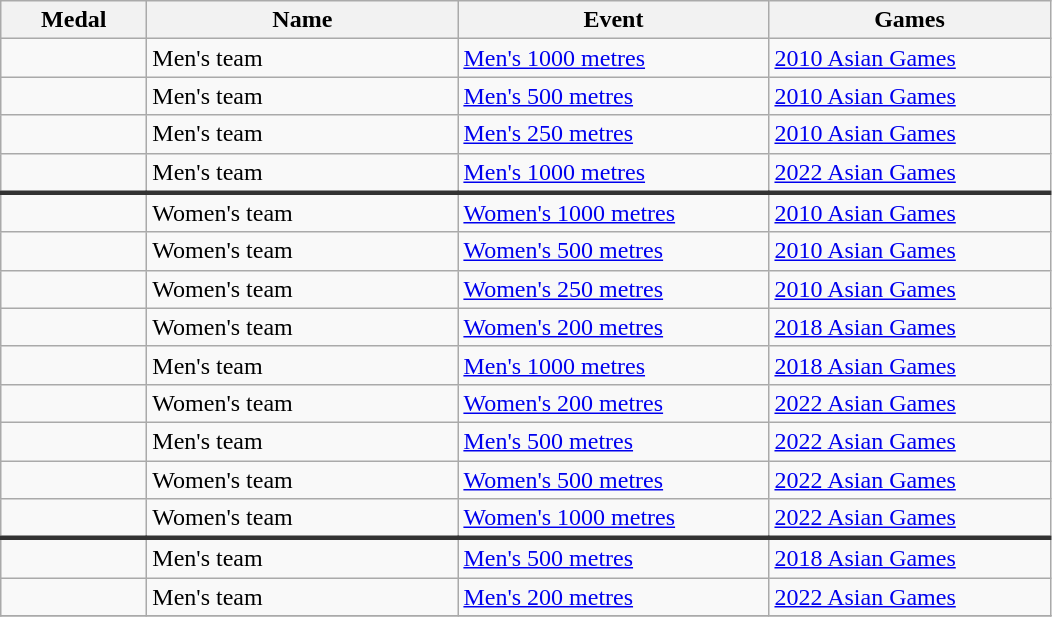<table class="wikitable sortable" style="font-size:100%">
<tr>
<th width="90">Medal</th>
<th width="200">Name</th>
<th width="200">Event</th>
<th width="180">Games</th>
</tr>
<tr>
<td></td>
<td>Men's team<br></td>
<td><a href='#'>Men's 1000 metres</a></td>
<td><a href='#'>2010 Asian Games</a></td>
</tr>
<tr>
<td></td>
<td>Men's team<br></td>
<td><a href='#'>Men's 500 metres</a></td>
<td><a href='#'>2010 Asian Games</a></td>
</tr>
<tr>
<td></td>
<td>Men's team<br></td>
<td><a href='#'>Men's 250 metres</a></td>
<td><a href='#'>2010 Asian Games</a></td>
</tr>
<tr>
<td></td>
<td>Men's team<br></td>
<td><a href='#'>Men's 1000 metres</a></td>
<td><a href='#'>2022 Asian Games</a></td>
</tr>
<tr style="border-top: 3px solid #333333;">
<td></td>
<td>Women's team<br></td>
<td><a href='#'>Women's 1000 metres</a></td>
<td><a href='#'>2010 Asian Games</a></td>
</tr>
<tr>
<td></td>
<td>Women's team<br></td>
<td><a href='#'>Women's 500 metres</a></td>
<td><a href='#'>2010 Asian Games</a></td>
</tr>
<tr>
<td></td>
<td>Women's team<br></td>
<td><a href='#'>Women's 250 metres</a></td>
<td><a href='#'>2010 Asian Games</a></td>
</tr>
<tr>
<td></td>
<td>Women's team<br></td>
<td><a href='#'>Women's 200 metres</a></td>
<td><a href='#'>2018 Asian Games</a></td>
</tr>
<tr>
<td></td>
<td>Men's team<br></td>
<td><a href='#'>Men's 1000 metres</a></td>
<td><a href='#'>2018 Asian Games</a></td>
</tr>
<tr>
<td></td>
<td>Women's team<br></td>
<td><a href='#'>Women's 200 metres</a></td>
<td><a href='#'>2022 Asian Games</a></td>
</tr>
<tr>
<td></td>
<td>Men's team<br></td>
<td><a href='#'>Men's 500 metres</a></td>
<td><a href='#'>2022 Asian Games</a></td>
</tr>
<tr>
<td></td>
<td>Women's team<br></td>
<td><a href='#'>Women's 500 metres</a></td>
<td><a href='#'>2022 Asian Games</a></td>
</tr>
<tr>
<td></td>
<td>Women's team<br></td>
<td><a href='#'>Women's 1000 metres</a></td>
<td><a href='#'>2022 Asian Games</a></td>
</tr>
<tr style="border-top: 3px solid #333333;">
<td></td>
<td>Men's team<br></td>
<td><a href='#'>Men's 500 metres</a></td>
<td><a href='#'>2018 Asian Games</a></td>
</tr>
<tr>
<td></td>
<td>Men's team<br></td>
<td><a href='#'>Men's 200 metres</a></td>
<td><a href='#'>2022 Asian Games</a></td>
</tr>
<tr>
</tr>
</table>
